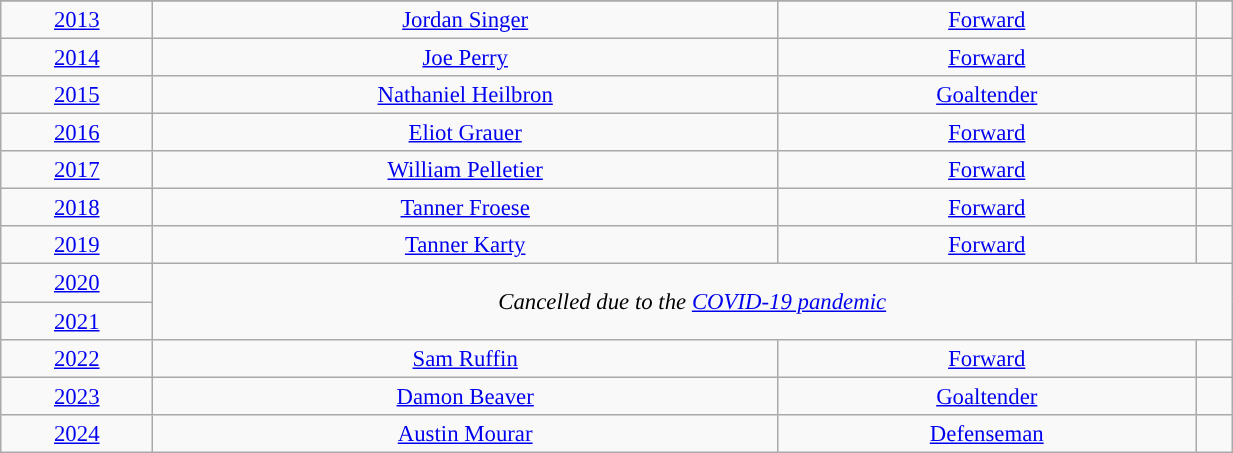<table class="wikitable sortable" style="font-size: 95%;text-align: center;" width=65%>
<tr>
</tr>
<tr>
<td><a href='#'>2013</a></td>
<td><a href='#'>Jordan Singer</a></td>
<td><a href='#'>Forward</a></td>
<td><strong><a href='#'></a></strong></td>
</tr>
<tr>
<td><a href='#'>2014</a></td>
<td><a href='#'>Joe Perry</a></td>
<td><a href='#'>Forward</a></td>
<td><strong><a href='#'></a></strong></td>
</tr>
<tr>
<td><a href='#'>2015</a></td>
<td><a href='#'>Nathaniel Heilbron</a></td>
<td><a href='#'>Goaltender</a></td>
<td><strong><a href='#'></a></strong></td>
</tr>
<tr>
<td><a href='#'>2016</a></td>
<td><a href='#'>Eliot Grauer</a></td>
<td><a href='#'>Forward</a></td>
<td><strong><a href='#'></a></strong></td>
</tr>
<tr>
<td><a href='#'>2017</a></td>
<td><a href='#'>William Pelletier</a></td>
<td><a href='#'>Forward</a></td>
<td><strong><a href='#'></a></strong></td>
</tr>
<tr>
<td><a href='#'>2018</a></td>
<td><a href='#'>Tanner Froese</a></td>
<td><a href='#'>Forward</a></td>
<td><strong><a href='#'></a></strong></td>
</tr>
<tr>
<td><a href='#'>2019</a></td>
<td><a href='#'>Tanner Karty</a></td>
<td><a href='#'>Forward</a></td>
<td><strong><a href='#'></a></strong></td>
</tr>
<tr>
<td><a href='#'>2020</a></td>
<td colspan=3 rowspan=2 align=center><em>Cancelled due to the <a href='#'>COVID-19 pandemic</a></em></td>
</tr>
<tr>
<td><a href='#'>2021</a></td>
</tr>
<tr>
<td><a href='#'>2022</a></td>
<td><a href='#'>Sam Ruffin</a></td>
<td><a href='#'>Forward</a></td>
<td><strong><a href='#'></a></strong></td>
</tr>
<tr>
<td><a href='#'>2023</a></td>
<td><a href='#'>Damon Beaver</a></td>
<td><a href='#'>Goaltender</a></td>
<td><strong><a href='#'></a></strong></td>
</tr>
<tr>
<td><a href='#'>2024</a></td>
<td><a href='#'>Austin Mourar</a></td>
<td><a href='#'>Defenseman</a></td>
<td><strong><a href='#'></a></strong></td>
</tr>
</table>
